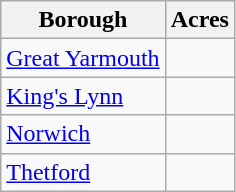<table class="wikitable vatop"  style=" margin-right:2em;">
<tr>
<th>Borough</th>
<th>Acres</th>
</tr>
<tr>
<td><a href='#'>Great Yarmouth</a></td>
<td></td>
</tr>
<tr>
<td><a href='#'>King's Lynn</a></td>
<td></td>
</tr>
<tr>
<td><a href='#'>Norwich</a></td>
<td></td>
</tr>
<tr>
<td><a href='#'>Thetford</a></td>
<td></td>
</tr>
</table>
